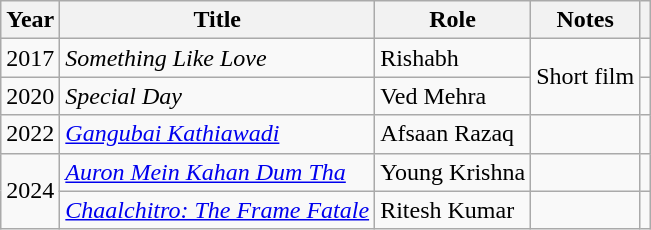<table class="wikitable sortable">
<tr style="text-align:center;">
<th>Year</th>
<th>Title</th>
<th>Role</th>
<th scope="col" class="unsortable">Notes</th>
<th scope="col" class="unsortable"></th>
</tr>
<tr>
<td>2017</td>
<td><em>Something Like Love</em></td>
<td>Rishabh</td>
<td rowspan="2">Short film</td>
<td></td>
</tr>
<tr>
<td>2020</td>
<td><em>Special Day</em></td>
<td>Ved Mehra</td>
<td></td>
</tr>
<tr>
<td>2022</td>
<td><em><a href='#'>Gangubai Kathiawadi</a></em></td>
<td>Afsaan Razaq</td>
<td></td>
<td></td>
</tr>
<tr>
<td Rowspan=2>2024</td>
<td><em><a href='#'>Auron Mein Kahan Dum Tha</a></em></td>
<td>Young Krishna</td>
<td></td>
<td></td>
</tr>
<tr>
<td><em><a href='#'>Chaalchitro: The Frame Fatale</a></em></td>
<td>Ritesh Kumar</td>
<td></td>
<td></td>
</tr>
</table>
